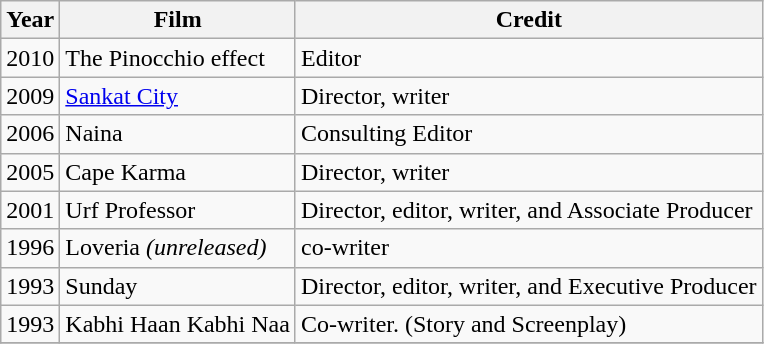<table class="wikitable">
<tr>
<th>Year</th>
<th>Film</th>
<th>Credit</th>
</tr>
<tr>
<td>2010</td>
<td>The Pinocchio effect</td>
<td>Editor</td>
</tr>
<tr>
<td>2009</td>
<td><a href='#'>Sankat City</a></td>
<td>Director, writer</td>
</tr>
<tr>
<td>2006</td>
<td>Naina</td>
<td>Consulting Editor</td>
</tr>
<tr>
<td>2005</td>
<td>Cape Karma</td>
<td>Director, writer</td>
</tr>
<tr>
<td>2001</td>
<td>Urf Professor</td>
<td>Director, editor, writer, and Associate Producer</td>
</tr>
<tr>
<td>1996</td>
<td>Loveria <em>(unreleased)</em></td>
<td>co-writer</td>
</tr>
<tr>
<td>1993</td>
<td>Sunday</td>
<td>Director, editor, writer, and Executive Producer</td>
</tr>
<tr>
<td>1993</td>
<td>Kabhi Haan Kabhi Naa</td>
<td>Co-writer. (Story and Screenplay)</td>
</tr>
<tr>
</tr>
</table>
